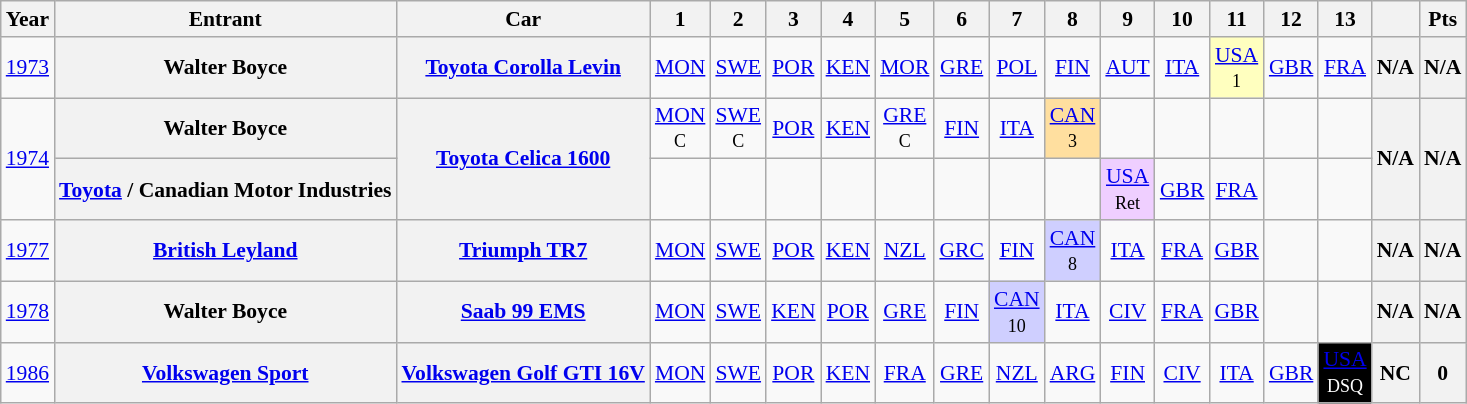<table class="wikitable" style="text-align:center; font-size:90%;">
<tr>
<th>Year</th>
<th>Entrant</th>
<th>Car</th>
<th>1</th>
<th>2</th>
<th>3</th>
<th>4</th>
<th>5</th>
<th>6</th>
<th>7</th>
<th>8</th>
<th>9</th>
<th>10</th>
<th>11</th>
<th>12</th>
<th>13</th>
<th></th>
<th>Pts</th>
</tr>
<tr>
<td><a href='#'>1973</a></td>
<th>Walter Boyce</th>
<th><a href='#'>Toyota Corolla Levin</a></th>
<td><a href='#'>MON</a></td>
<td><a href='#'>SWE</a></td>
<td><a href='#'>POR</a></td>
<td><a href='#'>KEN</a></td>
<td><a href='#'>MOR</a></td>
<td><a href='#'>GRE</a></td>
<td><a href='#'>POL</a></td>
<td><a href='#'>FIN</a></td>
<td><a href='#'>AUT</a></td>
<td><a href='#'>ITA</a></td>
<td style="background:#FFFFBF;"><a href='#'>USA</a><br><small>1</small></td>
<td><a href='#'>GBR</a></td>
<td><a href='#'>FRA</a></td>
<th>N/A</th>
<th>N/A</th>
</tr>
<tr>
<td rowspan=2><a href='#'>1974</a></td>
<th>Walter Boyce</th>
<th rowspan=2><a href='#'>Toyota Celica 1600</a></th>
<td><a href='#'>MON</a><br><small>C</small></td>
<td><a href='#'>SWE</a><br><small>C</small></td>
<td><a href='#'>POR</a></td>
<td><a href='#'>KEN</a></td>
<td><a href='#'>GRE</a><br><small>C</small></td>
<td><a href='#'>FIN</a></td>
<td><a href='#'>ITA</a></td>
<td style="background:#FFDF9F;"><a href='#'>CAN</a><br><small>3</small></td>
<td></td>
<td></td>
<td></td>
<td></td>
<td></td>
<th rowspan=2>N/A</th>
<th rowspan=2>N/A</th>
</tr>
<tr>
<th><a href='#'>Toyota</a> / Canadian Motor Industries</th>
<td></td>
<td></td>
<td></td>
<td></td>
<td></td>
<td></td>
<td></td>
<td></td>
<td style="background:#EFCFFF;"><a href='#'>USA</a><br><small>Ret</small></td>
<td><a href='#'>GBR</a></td>
<td><a href='#'>FRA</a></td>
<td></td>
<td></td>
</tr>
<tr>
<td><a href='#'>1977</a></td>
<th><a href='#'>British Leyland</a></th>
<th><a href='#'>Triumph TR7</a></th>
<td><a href='#'>MON</a></td>
<td><a href='#'>SWE</a></td>
<td><a href='#'>POR</a></td>
<td><a href='#'>KEN</a></td>
<td><a href='#'>NZL</a></td>
<td><a href='#'>GRC</a></td>
<td><a href='#'>FIN</a></td>
<td style="background:#CFCFFF;"><a href='#'>CAN</a><br><small>8</small></td>
<td><a href='#'>ITA</a></td>
<td><a href='#'>FRA</a></td>
<td><a href='#'>GBR</a></td>
<td></td>
<td></td>
<th>N/A</th>
<th>N/A</th>
</tr>
<tr>
<td><a href='#'>1978</a></td>
<th>Walter Boyce</th>
<th><a href='#'>Saab 99 EMS</a></th>
<td><a href='#'>MON</a></td>
<td><a href='#'>SWE</a></td>
<td><a href='#'>KEN</a></td>
<td><a href='#'>POR</a></td>
<td><a href='#'>GRE</a></td>
<td><a href='#'>FIN</a></td>
<td style="background:#CFCFFF;"><a href='#'>CAN</a><br><small>10</small></td>
<td><a href='#'>ITA</a></td>
<td><a href='#'>CIV</a></td>
<td><a href='#'>FRA</a></td>
<td><a href='#'>GBR</a></td>
<td></td>
<td></td>
<th>N/A</th>
<th>N/A</th>
</tr>
<tr>
<td><a href='#'>1986</a></td>
<th><a href='#'>Volkswagen Sport</a></th>
<th><a href='#'>Volkswagen Golf GTI 16V</a></th>
<td><a href='#'>MON</a></td>
<td><a href='#'>SWE</a></td>
<td><a href='#'>POR</a></td>
<td><a href='#'>KEN</a></td>
<td><a href='#'>FRA</a></td>
<td><a href='#'>GRE</a></td>
<td><a href='#'>NZL</a></td>
<td><a href='#'>ARG</a></td>
<td><a href='#'>FIN</a></td>
<td><a href='#'>CIV</a></td>
<td><a href='#'>ITA</a></td>
<td><a href='#'>GBR</a></td>
<td style="background:#000000; color:white"><a href='#'><span>USA</span></a><br><small>DSQ</small></td>
<th>NC</th>
<th>0</th>
</tr>
</table>
